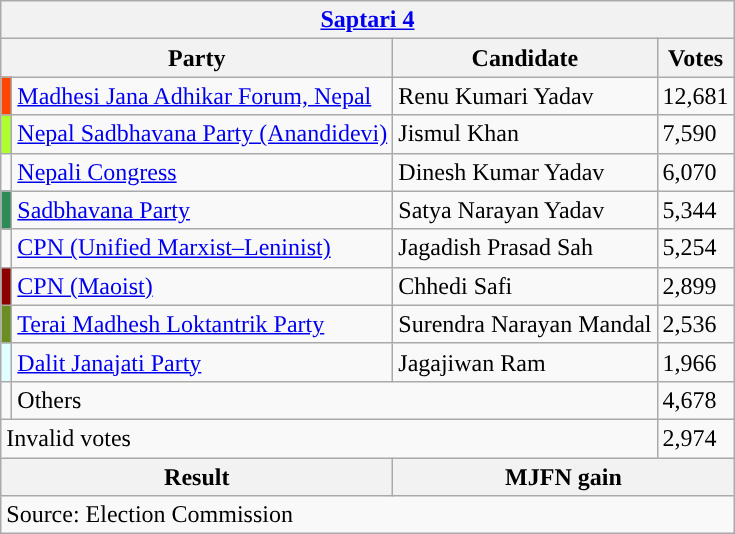<table class="wikitable">
<tr>
<th colspan="4"><a href='#'>Saptari 4</a></th>
</tr>
<tr>
<th colspan="2">Party</th>
<th>Candidate</th>
<th>Votes</th>
</tr>
<tr>
<td style="background-color:orangered"></td>
<td><a href='#'>Madhesi Jana Adhikar Forum, Nepal</a></td>
<td>Renu Kumari Yadav</td>
<td>12,681</td>
</tr>
<tr>
<td style="background-color:greenyellow"></td>
<td><a href='#'>Nepal Sadbhavana Party (Anandidevi)</a></td>
<td>Jismul Khan</td>
<td>7,590</td>
</tr>
<tr>
<td style="background-color:"></td>
<td><a href='#'>Nepali Congress</a></td>
<td>Dinesh Kumar Yadav</td>
<td>6,070</td>
</tr>
<tr>
<td style="background-color:seagreen"></td>
<td><a href='#'>Sadbhavana Party</a></td>
<td>Satya Narayan Yadav</td>
<td>5,344</td>
</tr>
<tr>
<td style="background-color:"></td>
<td><a href='#'>CPN (Unified Marxist–Leninist)</a></td>
<td>Jagadish Prasad Sah</td>
<td>5,254</td>
</tr>
<tr>
<td style="background-color:darkred"></td>
<td><a href='#'>CPN (Maoist)</a></td>
<td>Chhedi Safi</td>
<td>2,899</td>
</tr>
<tr>
<td style="background-color:olivedrab"></td>
<td><a href='#'>Terai Madhesh Loktantrik Party</a></td>
<td>Surendra Narayan Mandal</td>
<td>2,536</td>
</tr>
<tr>
<td style="background-color:#e0ffff"></td>
<td><a href='#'>Dalit Janajati Party</a></td>
<td>Jagajiwan Ram</td>
<td>1,966</td>
</tr>
<tr>
<td></td>
<td colspan="2">Others</td>
<td>4,678</td>
</tr>
<tr>
<td colspan="3">Invalid votes</td>
<td>2,974</td>
</tr>
<tr>
<th colspan="2">Result</th>
<th colspan="2">MJFN gain</th>
</tr>
<tr>
<td colspan="4">Source: Election Commission</td>
</tr>
</table>
